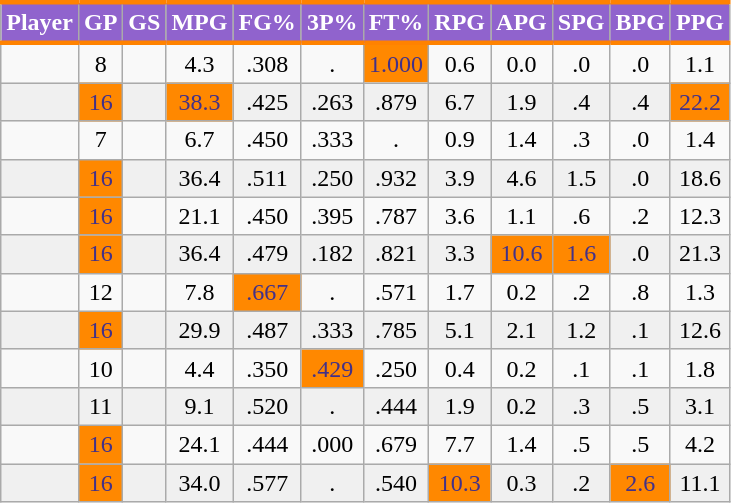<table class="wikitable sortable" style="text-align:right;">
<tr>
<th style="background:#9063CD; color:#FFFFFF; border-top:#FF8200 3px solid; border-bottom:#FF8200 3px solid;">Player</th>
<th style="background:#9063CD; color:#FFFFFF; border-top:#FF8200 3px solid; border-bottom:#FF8200 3px solid;">GP</th>
<th style="background:#9063CD; color:#FFFFFF; border-top:#FF8200 3px solid; border-bottom:#FF8200 3px solid;">GS</th>
<th style="background:#9063CD; color:#FFFFFF; border-top:#FF8200 3px solid; border-bottom:#FF8200 3px solid;">MPG</th>
<th style="background:#9063CD; color:#FFFFFF; border-top:#FF8200 3px solid; border-bottom:#FF8200 3px solid;">FG%</th>
<th style="background:#9063CD; color:#FFFFFF; border-top:#FF8200 3px solid; border-bottom:#FF8200 3px solid;">3P%</th>
<th style="background:#9063CD; color:#FFFFFF; border-top:#FF8200 3px solid; border-bottom:#FF8200 3px solid;">FT%</th>
<th style="background:#9063CD; color:#FFFFFF; border-top:#FF8200 3px solid; border-bottom:#FF8200 3px solid;">RPG</th>
<th style="background:#9063CD; color:#FFFFFF; border-top:#FF8200 3px solid; border-bottom:#FF8200 3px solid;">APG</th>
<th style="background:#9063CD; color:#FFFFFF; border-top:#FF8200 3px solid; border-bottom:#FF8200 3px solid;">SPG</th>
<th style="background:#9063CD; color:#FFFFFF; border-top:#FF8200 3px solid; border-bottom:#FF8200 3px solid;">BPG</th>
<th style="background:#9063CD; color:#FFFFFF; border-top:#FF8200 3px solid; border-bottom:#FF8200 3px solid;">PPG</th>
</tr>
<tr align="center" bgcolor="">
<td></td>
<td>8</td>
<td></td>
<td>4.3</td>
<td>.308</td>
<td>.</td>
<td style="background:#FF8800;color:#423189;">1.000</td>
<td>0.6</td>
<td>0.0</td>
<td>.0</td>
<td>.0</td>
<td>1.1</td>
</tr>
<tr align="center" bgcolor="#f0f0f0">
<td></td>
<td style="background:#FF8800;color:#423189;">16</td>
<td></td>
<td style="background:#FF8800;color:#423189;">38.3</td>
<td>.425</td>
<td>.263</td>
<td>.879</td>
<td>6.7</td>
<td>1.9</td>
<td>.4</td>
<td>.4</td>
<td style="background:#FF8800;color:#423189;">22.2</td>
</tr>
<tr align="center" bgcolor="">
<td></td>
<td>7</td>
<td></td>
<td>6.7</td>
<td>.450</td>
<td>.333</td>
<td>.</td>
<td>0.9</td>
<td>1.4</td>
<td>.3</td>
<td>.0</td>
<td>1.4</td>
</tr>
<tr align="center" bgcolor="f0f0f0">
<td></td>
<td style="background:#FF8800;color:#423189;">16</td>
<td></td>
<td>36.4</td>
<td>.511</td>
<td>.250</td>
<td>.932</td>
<td>3.9</td>
<td>4.6</td>
<td>1.5</td>
<td>.0</td>
<td>18.6</td>
</tr>
<tr align="center" bgcolor="">
<td></td>
<td style="background:#FF8800;color:#423189;">16</td>
<td></td>
<td>21.1</td>
<td>.450</td>
<td>.395</td>
<td>.787</td>
<td>3.6</td>
<td>1.1</td>
<td>.6</td>
<td>.2</td>
<td>12.3</td>
</tr>
<tr align="center" bgcolor="#f0f0f0">
<td></td>
<td style="background:#FF8800;color:#423189;">16</td>
<td></td>
<td>36.4</td>
<td>.479</td>
<td>.182</td>
<td>.821</td>
<td>3.3</td>
<td style="background:#FF8800;color:#423189;">10.6</td>
<td style="background:#FF8800;color:#423189;">1.6</td>
<td>.0</td>
<td>21.3</td>
</tr>
<tr align="center" bgcolor="">
<td></td>
<td>12</td>
<td></td>
<td>7.8</td>
<td style="background:#FF8800;color:#423189;">.667</td>
<td>.</td>
<td>.571</td>
<td>1.7</td>
<td>0.2</td>
<td>.2</td>
<td>.8</td>
<td>1.3</td>
</tr>
<tr align="center" bgcolor="#f0f0f0">
<td></td>
<td style="background:#FF8800;color:#423189;">16</td>
<td></td>
<td>29.9</td>
<td>.487</td>
<td>.333</td>
<td>.785</td>
<td>5.1</td>
<td>2.1</td>
<td>1.2</td>
<td>.1</td>
<td>12.6</td>
</tr>
<tr align="center" bgcolor="">
<td></td>
<td>10</td>
<td></td>
<td>4.4</td>
<td>.350</td>
<td style="background:#FF8800;color:#423189;">.429</td>
<td>.250</td>
<td>0.4</td>
<td>0.2</td>
<td>.1</td>
<td>.1</td>
<td>1.8</td>
</tr>
<tr align="center" bgcolor="#f0f0f0">
<td></td>
<td>11</td>
<td></td>
<td>9.1</td>
<td>.520</td>
<td>.</td>
<td>.444</td>
<td>1.9</td>
<td>0.2</td>
<td>.3</td>
<td>.5</td>
<td>3.1</td>
</tr>
<tr align="center" bgcolor="">
<td></td>
<td style="background:#FF8800;color:#423189;">16</td>
<td></td>
<td>24.1</td>
<td>.444</td>
<td>.000</td>
<td>.679</td>
<td>7.7</td>
<td>1.4</td>
<td>.5</td>
<td>.5</td>
<td>4.2</td>
</tr>
<tr align="center" bgcolor="#f0f0f0">
<td></td>
<td style="background:#FF8800;color:#423189;">16</td>
<td></td>
<td>34.0</td>
<td>.577</td>
<td>.</td>
<td>.540</td>
<td style="background:#FF8800;color:#423189;">10.3</td>
<td>0.3</td>
<td>.2</td>
<td style="background:#FF8800;color:#423189;">2.6</td>
<td>11.1</td>
</tr>
</table>
